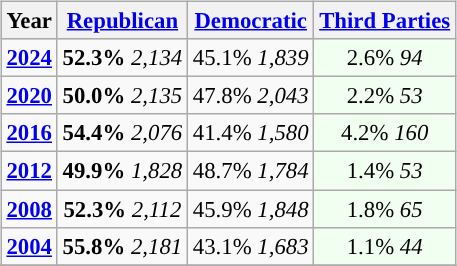<table class="wikitable" style="float:right; font-size:95%;">
<tr bgcolor=lightgrey>
<th>Year</th>
<th><a href='#'>Republican</a></th>
<th><a href='#'>Democratic</a></th>
<th><a href='#'>Third Parties</a></th>
</tr>
<tr>
<td style="text-align:center; "><strong><a href='#'>2024</a></strong></td>
<td style="text-align:center; "><strong>52.3%</strong> <em>2,134</em></td>
<td style="text-align:center; ">45.1%  <em>1,839</em></td>
<td style="text-align:center; background:honeyDew;">2.6% <em>94</em></td>
</tr>
<tr>
<td style="text-align:center; "><strong><a href='#'>2020</a></strong></td>
<td style="text-align:center; "><strong>50.0%</strong> <em>2,135</em></td>
<td style="text-align:center; ">47.8%  <em>2,043</em></td>
<td style="text-align:center; background:honeyDew;">2.2% <em>53</em></td>
</tr>
<tr>
<td style="text-align:center; "><strong><a href='#'>2016</a></strong></td>
<td style="text-align:center; "><strong>54.4%</strong> <em>2,076</em></td>
<td style="text-align:center; ">41.4%  <em>1,580</em></td>
<td style="text-align:center; background:honeyDew;">4.2% <em>160</em></td>
</tr>
<tr>
<td style="text-align:center; "><strong><a href='#'>2012</a></strong></td>
<td style="text-align:center; "><strong>49.9%</strong> <em>1,828</em></td>
<td style="text-align:center; ">48.7%  <em>1,784</em></td>
<td style="text-align:center; background:honeyDew;">1.4% <em>53</em></td>
</tr>
<tr>
<td style="text-align:center; "><strong><a href='#'>2008</a></strong></td>
<td style="text-align:center; "><strong>52.3%</strong> <em>2,112</em></td>
<td style="text-align:center; ">45.9%  <em>1,848</em></td>
<td style="text-align:center; background:honeyDew;">1.8% <em>65</em></td>
</tr>
<tr>
<td style="text-align:center; "><strong><a href='#'>2004</a></strong></td>
<td style="text-align:center; "><strong>55.8%</strong> <em>2,181</em></td>
<td style="text-align:center; ">43.1%  <em>1,683</em></td>
<td style="text-align:center; background:honeyDew;">1.1% <em>44</em></td>
</tr>
<tr>
</tr>
</table>
